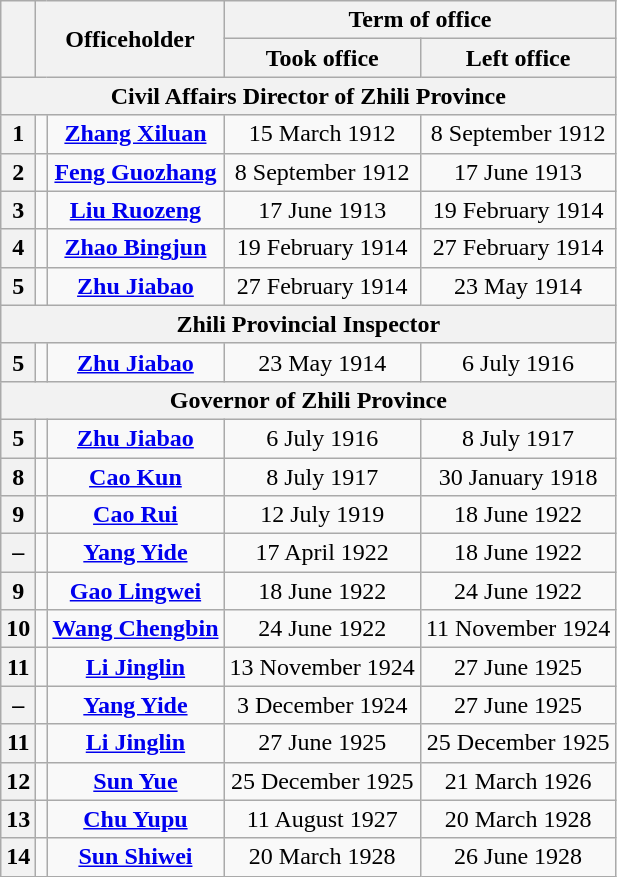<table class="wikitable" style="text-align:center">
<tr>
<th rowspan="2"></th>
<th colspan="2" rowspan="2">Officeholder</th>
<th colspan="2">Term of office</th>
</tr>
<tr>
<th>Took office</th>
<th>Left office</th>
</tr>
<tr>
<th colspan="5"><strong>Civil Affairs Director of Zhili Province</strong></th>
</tr>
<tr>
<th>1</th>
<td></td>
<td><strong><a href='#'>Zhang Xiluan</a></strong><br></td>
<td>15 March 1912</td>
<td>8 September 1912</td>
</tr>
<tr>
<th>2</th>
<td></td>
<td><strong><a href='#'>Feng Guozhang</a></strong><br></td>
<td>8 September 1912</td>
<td>17 June 1913</td>
</tr>
<tr>
<th>3</th>
<td></td>
<td><strong><a href='#'>Liu Ruozeng</a></strong><br></td>
<td>17 June 1913</td>
<td>19 February 1914</td>
</tr>
<tr>
<th>4</th>
<td></td>
<td><strong><a href='#'>Zhao Bingjun</a></strong><br></td>
<td>19 February 1914</td>
<td>27 February 1914</td>
</tr>
<tr>
<th>5</th>
<td></td>
<td><strong><a href='#'>Zhu Jiabao</a></strong><br></td>
<td>27 February 1914</td>
<td>23 May 1914</td>
</tr>
<tr>
<th colspan="5">Zhili Provincial Inspector</th>
</tr>
<tr>
<th>5</th>
<td></td>
<td><strong><a href='#'>Zhu Jiabao</a></strong><br></td>
<td>23 May 1914</td>
<td>6 July 1916</td>
</tr>
<tr>
<th colspan="5">Governor of Zhili Province</th>
</tr>
<tr>
<th>5</th>
<td></td>
<td><strong><a href='#'>Zhu Jiabao</a></strong><br></td>
<td>6 July 1916</td>
<td>8 July 1917</td>
</tr>
<tr>
<th>8</th>
<td></td>
<td><strong><a href='#'>Cao Kun</a></strong><br></td>
<td>8 July 1917</td>
<td>30 January 1918</td>
</tr>
<tr>
<th>9</th>
<td></td>
<td><strong><a href='#'>Cao Rui</a></strong><br></td>
<td>12 July 1919<br></td>
<td>18 June 1922</td>
</tr>
<tr>
<th>–</th>
<td></td>
<td><strong><a href='#'>Yang Yide</a></strong><br></td>
<td>17 April 1922</td>
<td>18 June 1922</td>
</tr>
<tr>
<th>9</th>
<td></td>
<td><strong><a href='#'>Gao Lingwei</a></strong><br></td>
<td>18 June 1922</td>
<td>24 June 1922</td>
</tr>
<tr>
<th>10</th>
<td></td>
<td><strong><a href='#'>Wang Chengbin</a></strong><br></td>
<td>24 June 1922</td>
<td>11 November 1924</td>
</tr>
<tr>
<th>11</th>
<td></td>
<td><strong><a href='#'>Li Jinglin</a></strong><br></td>
<td>13 November 1924</td>
<td>27 June 1925</td>
</tr>
<tr>
<th>–</th>
<td></td>
<td><strong><a href='#'>Yang Yide</a></strong><br></td>
<td>3 December 1924</td>
<td>27 June 1925</td>
</tr>
<tr>
<th>11</th>
<td></td>
<td><strong><a href='#'>Li Jinglin</a></strong><br></td>
<td>27 June 1925</td>
<td>25 December 1925</td>
</tr>
<tr>
<th>12</th>
<td></td>
<td><strong><a href='#'>Sun Yue</a></strong><br></td>
<td>25 December 1925</td>
<td>21 March 1926</td>
</tr>
<tr>
<th>13</th>
<td></td>
<td><strong><a href='#'>Chu Yupu</a></strong><br></td>
<td>11 August 1927<br></td>
<td>20 March 1928</td>
</tr>
<tr>
<th>14</th>
<td></td>
<td><strong><a href='#'>Sun Shiwei</a></strong><br></td>
<td>20 March 1928</td>
<td>26 June 1928</td>
</tr>
</table>
